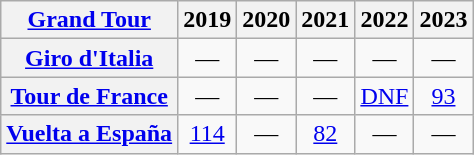<table class="wikitable plainrowheaders">
<tr>
<th scope="col"><a href='#'>Grand Tour</a></th>
<th scope="col">2019</th>
<th scope="col">2020</th>
<th scope="col">2021</th>
<th scope="col">2022</th>
<th scope="col">2023</th>
</tr>
<tr style="text-align:center;">
<th scope="row"> <a href='#'>Giro d'Italia</a></th>
<td>—</td>
<td>—</td>
<td>—</td>
<td>—</td>
<td>—</td>
</tr>
<tr style="text-align:center;">
<th scope="row"> <a href='#'>Tour de France</a></th>
<td>—</td>
<td>—</td>
<td>—</td>
<td><a href='#'>DNF</a></td>
<td><a href='#'>93</a></td>
</tr>
<tr style="text-align:center;">
<th scope="row"> <a href='#'>Vuelta a España</a></th>
<td><a href='#'>114</a></td>
<td>—</td>
<td><a href='#'>82</a></td>
<td>—</td>
<td>—</td>
</tr>
</table>
